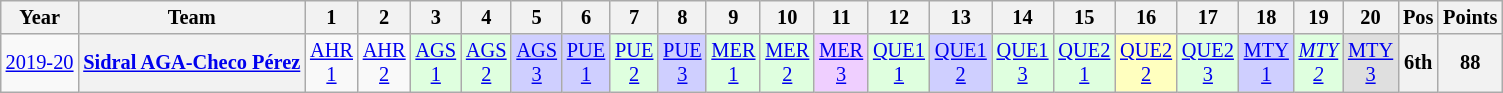<table class="wikitable" style="text-align:center; font-size:85%">
<tr>
<th>Year</th>
<th>Team</th>
<th>1</th>
<th>2</th>
<th>3</th>
<th>4</th>
<th>5</th>
<th>6</th>
<th>7</th>
<th>8</th>
<th>9</th>
<th>10</th>
<th>11</th>
<th>12</th>
<th>13</th>
<th>14</th>
<th>15</th>
<th>16</th>
<th>17</th>
<th>18</th>
<th>19</th>
<th>20</th>
<th>Pos</th>
<th>Points</th>
</tr>
<tr>
<td nowrap><a href='#'>2019-20</a></td>
<th nowrap><a href='#'>Sidral AGA-Checo Pérez</a></th>
<td><a href='#'>AHR<br>1</a></td>
<td><a href='#'>AHR<br>2</a></td>
<td style="background:#dfffdf"><a href='#'>AGS<br>1</a><br></td>
<td style="background:#dfffdf"><a href='#'>AGS<br>2</a><br></td>
<td style="background:#cfcfff"><a href='#'>AGS<br>3</a><br></td>
<td style="background:#cfcfff"><a href='#'>PUE<br>1</a><br></td>
<td style="background:#dfffdf"><a href='#'>PUE<br>2</a><br></td>
<td style="background:#cfcfff"><a href='#'>PUE<br>3</a><br></td>
<td style="background:#dfffdf"><a href='#'>MER<br>1</a><br></td>
<td style="background:#dfffdf"><a href='#'>MER<br>2</a><br></td>
<td style="background:#efcfff"><a href='#'>MER<br>3</a><br></td>
<td style="background:#dfffdf"><a href='#'>QUE1<br>1</a><br></td>
<td style="background:#cfcfff"><a href='#'>QUE1<br>2</a><br></td>
<td style="background:#dfffdf"><a href='#'>QUE1<br>3</a><br></td>
<td style="background:#dfffdf"><a href='#'>QUE2<br>1</a><br></td>
<td style="background:#ffffbf"><a href='#'>QUE2<br>2</a><br></td>
<td style="background:#dfffdf"><a href='#'>QUE2<br>3</a><br></td>
<td style="background:#cfcfff"><a href='#'>MTY<br>1</a><br></td>
<td style="background:#dfffdf"><em><a href='#'>MTY<br>2</a></em><br></td>
<td style="background:#dfdfdf"><a href='#'>MTY<br>3</a><br></td>
<th>6th</th>
<th>88</th>
</tr>
</table>
